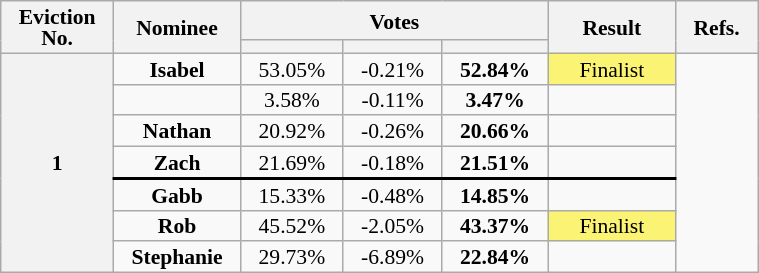<table class="wikitable" style="text-align:center; font-size:90%; line-height:14px;" width="40%">
<tr>
<th rowspan="2" width="05%">Eviction No.</th>
<th rowspan="2" width="05%">Nominee</th>
<th colspan="3" width="15%">Votes</th>
<th rowspan="2" width="10%">Result</th>
<th rowspan="2" width="05%">Refs.</th>
</tr>
<tr>
<th width="05%"></th>
<th width="05%"></th>
<th width="05%"></th>
</tr>
<tr>
<th rowspan="7">1</th>
<td><strong>Isabel</strong></td>
<td>53.05%</td>
<td>-0.21%</td>
<td><strong>52.84%</strong></td>
<td style="background-color:#FBF373">Finalist</td>
<td rowspan="7"></td>
</tr>
<tr>
<td><strong></strong></td>
<td>3.58%</td>
<td>-0.11%</td>
<td><strong>3.47%</strong></td>
<td></td>
</tr>
<tr>
<td><strong>Nathan</strong></td>
<td>20.92%</td>
<td>-0.26%</td>
<td><strong>20.66%</strong></td>
<td></td>
</tr>
<tr>
<td><strong>Zach</strong></td>
<td>21.69%</td>
<td>-0.18%</td>
<td><strong>21.51%</strong></td>
<td></td>
</tr>
<tr style="border-top: 2px solid;">
<td><strong>Gabb</strong></td>
<td>15.33%</td>
<td>-0.48%</td>
<td><strong>14.85%</strong></td>
<td></td>
</tr>
<tr>
<td><strong>Rob</strong></td>
<td>45.52%</td>
<td>-2.05%</td>
<td><strong>43.37%</strong></td>
<td style="background-color:#FBF373">Finalist</td>
</tr>
<tr>
<td><strong>Stephanie</strong></td>
<td>29.73%</td>
<td>-6.89%</td>
<td><strong>22.84%</strong></td>
<td></td>
</tr>
</table>
